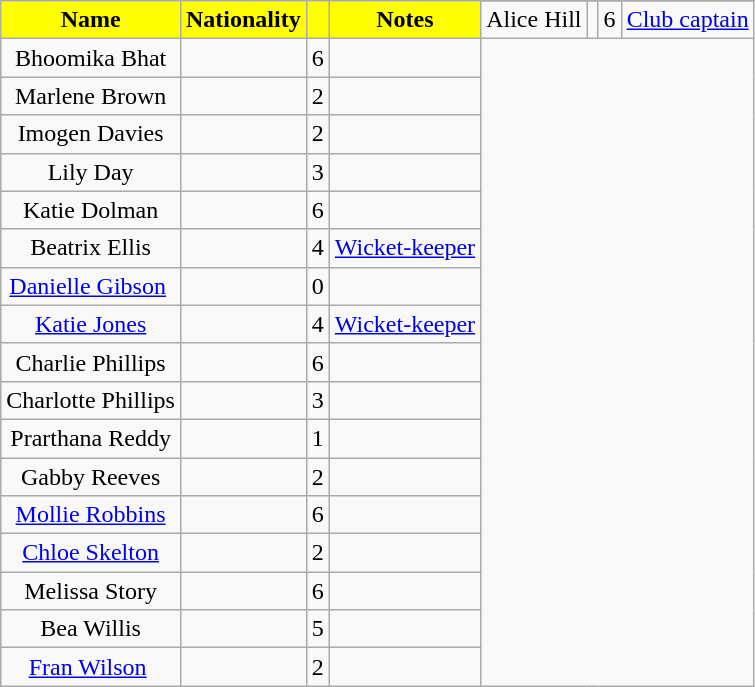<table class="wikitable sortable">
<tr>
<th style="background:yellow; color:black" scope="col" rowspan="2">Name</th>
<th style="background:yellow; color:black" scope="col" rowspan="2">Nationality</th>
<th style="background:yellow; color:black" scope="col" rowspan="2"></th>
<th style="background:yellow; color:black" scope="col" rowspan="2">Notes</th>
</tr>
<tr>
<td style="text-align:center">Alice Hill</td>
<td></td>
<td>6</td>
<td><a href='#'>Club captain</a></td>
</tr>
<tr>
<td style="text-align:center">Bhoomika Bhat</td>
<td></td>
<td>6</td>
<td></td>
</tr>
<tr>
<td style="text-align:center">Marlene Brown</td>
<td></td>
<td>2</td>
<td></td>
</tr>
<tr>
<td style="text-align:center">Imogen Davies</td>
<td></td>
<td>2</td>
<td></td>
</tr>
<tr>
<td style="text-align:center">Lily Day</td>
<td></td>
<td>3</td>
<td></td>
</tr>
<tr>
<td style="text-align:center">Katie Dolman</td>
<td></td>
<td>6</td>
<td></td>
</tr>
<tr>
<td style="text-align:center">Beatrix Ellis</td>
<td></td>
<td>4</td>
<td><a href='#'>Wicket-keeper</a></td>
</tr>
<tr>
<td style="text-align:center"><a href='#'>Danielle Gibson</a> </td>
<td></td>
<td>0</td>
<td></td>
</tr>
<tr>
<td style="text-align:center"><a href='#'>Katie Jones</a></td>
<td></td>
<td>4</td>
<td><a href='#'>Wicket-keeper</a></td>
</tr>
<tr>
<td style="text-align:center">Charlie Phillips</td>
<td></td>
<td>6</td>
<td></td>
</tr>
<tr>
<td style="text-align:center">Charlotte Phillips</td>
<td></td>
<td>3</td>
<td></td>
</tr>
<tr>
<td style="text-align:center">Prarthana Reddy</td>
<td></td>
<td>1</td>
<td></td>
</tr>
<tr>
<td style="text-align:center">Gabby Reeves</td>
<td></td>
<td>2</td>
<td></td>
</tr>
<tr>
<td style="text-align:center"><a href='#'>Mollie Robbins</a></td>
<td></td>
<td>6</td>
<td></td>
</tr>
<tr>
<td style="text-align:center"><a href='#'>Chloe Skelton</a></td>
<td></td>
<td>2</td>
<td></td>
</tr>
<tr>
<td style="text-align:center">Melissa Story</td>
<td></td>
<td>6</td>
<td></td>
</tr>
<tr>
<td style="text-align:center">Bea Willis</td>
<td></td>
<td>5</td>
<td></td>
</tr>
<tr>
<td style="text-align:center"><a href='#'>Fran Wilson</a> </td>
<td></td>
<td>2</td>
<td></td>
</tr>
</table>
